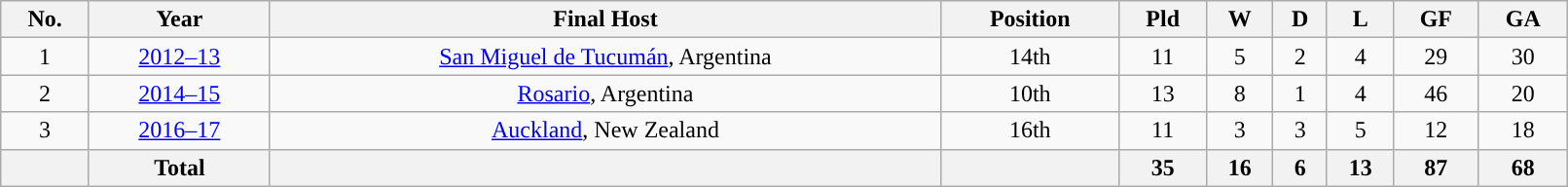<table class="wikitable" style="text-align: center; width:85%">
<tr>
<th>No.</th>
<th>Year</th>
<th>Final Host</th>
<th>Position</th>
<th>Pld</th>
<th>W</th>
<th>D</th>
<th>L</th>
<th>GF</th>
<th>GA</th>
</tr>
<tr>
<td>1</td>
<td><a href='#'>2012–13</a></td>
<td> <a href='#'>San Miguel de Tucumán</a>, Argentina</td>
<td>14th</td>
<td>11</td>
<td>5</td>
<td>2</td>
<td>4</td>
<td>29</td>
<td>30</td>
</tr>
<tr>
<td>2</td>
<td><a href='#'>2014–15</a></td>
<td> <a href='#'>Rosario</a>, Argentina</td>
<td>10th</td>
<td>13</td>
<td>8</td>
<td>1</td>
<td>4</td>
<td>46</td>
<td>20</td>
</tr>
<tr>
<td>3</td>
<td><a href='#'>2016–17</a></td>
<td> <a href='#'>Auckland</a>, New Zealand</td>
<td>16th</td>
<td>11</td>
<td>3</td>
<td>3</td>
<td>5</td>
<td>12</td>
<td>18</td>
</tr>
<tr>
<th></th>
<th>Total</th>
<th></th>
<th></th>
<th>35</th>
<th>16</th>
<th>6</th>
<th>13</th>
<th>87</th>
<th>68</th>
</tr>
</table>
